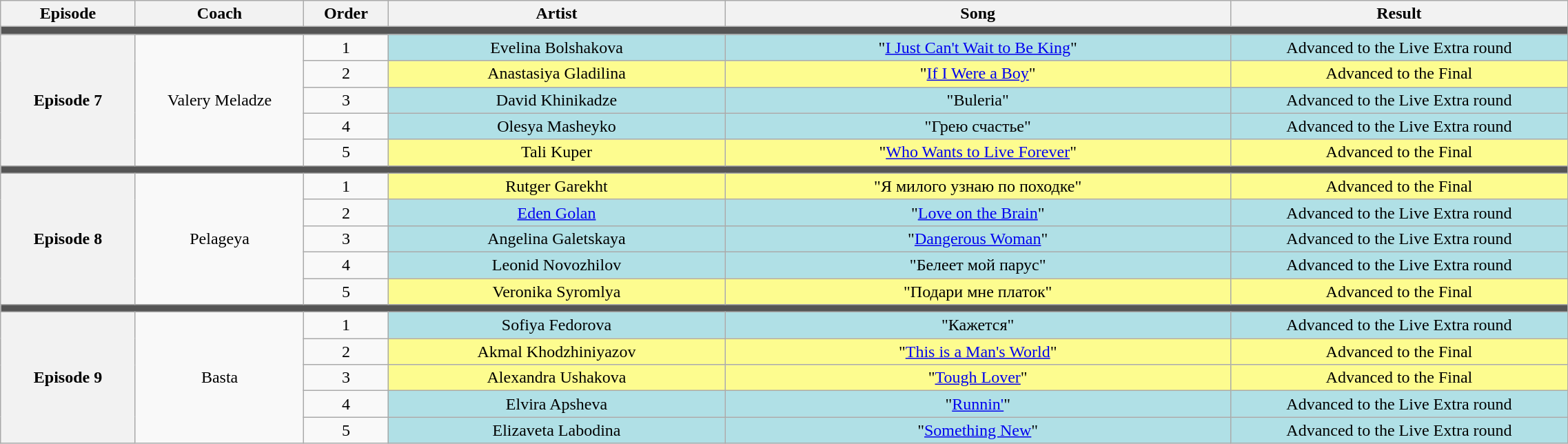<table class="wikitable" style="text-align: center; width:120%;">
<tr>
<th style="width:08%;">Episode</th>
<th style="width:10%;">Coach</th>
<th style="width:05%;">Order</th>
<th style="width:20%;">Artist</th>
<th style="width:30%;">Song</th>
<th style="width:20%;">Result</th>
</tr>
<tr>
<td colspan=6 style="background:#555;"></td>
</tr>
<tr>
<th rowspan=5>Episode 7 <br> </th>
<td rowspan=5>Valery Meladze</td>
<td>1</td>
<td style="background:#B0E0E6;">Evelina Bolshakova</td>
<td style="background:#B0E0E6;">"<a href='#'>I Just Can't Wait to Be King</a>"</td>
<td style="background:#B0E0E6;">Advanced to the Live Extra round</td>
</tr>
<tr>
<td>2</td>
<td style="background:#fdfc8f">Anastasiya Gladilina</td>
<td style="background:#fdfc8f">"<a href='#'>If I Were a Boy</a>"</td>
<td style="background:#fdfc8f">Advanced to the Final</td>
</tr>
<tr>
<td>3</td>
<td style="background:#B0E0E6;">David Khinikadze</td>
<td style="background:#B0E0E6;">"Buleria"</td>
<td style="background:#B0E0E6;">Advanced to the Live Extra round</td>
</tr>
<tr>
<td>4</td>
<td style="background:#B0E0E6;">Olesya Masheyko</td>
<td style="background:#B0E0E6;">"Грею счастье"</td>
<td style="background:#B0E0E6;">Advanced to the Live Extra round</td>
</tr>
<tr>
<td>5</td>
<td style="background:#fdfc8f">Tali Kuper</td>
<td style="background:#fdfc8f">"<a href='#'>Who Wants to Live Forever</a>"</td>
<td style="background:#fdfc8f">Advanced to the Final</td>
</tr>
<tr>
<td colspan="6" style="background:#555;"></td>
</tr>
<tr>
<th rowspan=5>Episode 8 <br> </th>
<td rowspan=5>Pelageya</td>
<td>1</td>
<td style="background:#fdfc8f">Rutger Garekht</td>
<td style="background:#fdfc8f">"Я милого узнаю по походке"</td>
<td style="background:#fdfc8f">Advanced to the Final</td>
</tr>
<tr>
<td>2</td>
<td style="background:#B0E0E6;"><a href='#'>Eden Golan</a></td>
<td style="background:#B0E0E6;">"<a href='#'>Love on the Brain</a>"</td>
<td style="background:#B0E0E6;">Advanced to the Live Extra round</td>
</tr>
<tr>
<td>3</td>
<td style="background:#B0E0E6;">Angelina Galetskaya</td>
<td style="background:#B0E0E6;">"<a href='#'>Dangerous Woman</a>"</td>
<td style="background:#B0E0E6;">Advanced to the Live Extra round</td>
</tr>
<tr>
<td>4</td>
<td style="background:#B0E0E6;">Leonid Novozhilov</td>
<td style="background:#B0E0E6;">"Белеет мой парус"</td>
<td style="background:#B0E0E6;">Advanced to the Live Extra round</td>
</tr>
<tr>
<td>5</td>
<td style="background:#fdfc8f">Veronika Syromlya</td>
<td style="background:#fdfc8f">"Подари мне платок"</td>
<td style="background:#fdfc8f">Advanced to the Final</td>
</tr>
<tr>
<td colspan="6" style="background:#555;"></td>
</tr>
<tr>
<th rowspan=5>Episode 9 <br> </th>
<td rowspan=5>Basta</td>
<td>1</td>
<td style="background:#B0E0E6;">Sofiya Fedorova</td>
<td style="background:#B0E0E6;">"Кажется"</td>
<td style="background:#B0E0E6;">Advanced to the Live Extra round</td>
</tr>
<tr>
<td>2</td>
<td style="background:#fdfc8f">Akmal Khodzhiniyazov</td>
<td style="background:#fdfc8f">"<a href='#'>This is a Man's World</a>"</td>
<td style="background:#fdfc8f">Advanced to the Final</td>
</tr>
<tr>
<td>3</td>
<td style="background:#fdfc8f">Alexandra Ushakova</td>
<td style="background:#fdfc8f">"<a href='#'>Tough Lover</a>"</td>
<td style="background:#fdfc8f">Advanced to the Final</td>
</tr>
<tr>
<td>4</td>
<td style="background:#B0E0E6;">Elvira Apsheva</td>
<td style="background:#B0E0E6;">"<a href='#'>Runnin'</a>"</td>
<td style="background:#B0E0E6;">Advanced to the Live Extra round</td>
</tr>
<tr>
<td>5</td>
<td style="background:#B0E0E6;">Elizaveta Labodina</td>
<td style="background:#B0E0E6;">"<a href='#'>Something New</a>"</td>
<td style="background:#B0E0E6;">Advanced to the Live Extra round</td>
</tr>
</table>
